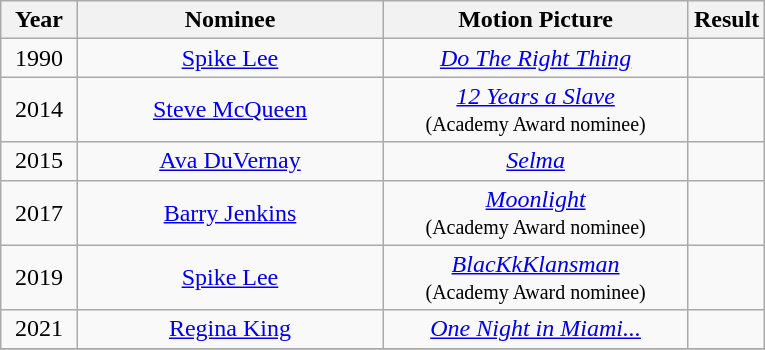<table class="wikitable" style="text-align: center">
<tr>
<th style="width:10%;">Year</th>
<th style="width:40%;">Nominee</th>
<th style="width:40%;">Motion Picture</th>
<th style="width:10%;">Result</th>
</tr>
<tr>
<td style="text-align:center;">1990</td>
<td><a href='#'>Spike Lee</a></td>
<td><em><a href='#'>Do The Right Thing</a></em></td>
<td></td>
</tr>
<tr>
<td style="text-align:center;">2014</td>
<td><a href='#'>Steve McQueen</a></td>
<td><em><a href='#'>12 Years a Slave</a></em><br><small>(Academy Award nominee)</small></td>
<td></td>
</tr>
<tr>
<td style="text-align:center;">2015</td>
<td><a href='#'>Ava DuVernay</a></td>
<td><em><a href='#'>Selma</a></em></td>
<td></td>
</tr>
<tr>
<td style="text-align:center;">2017</td>
<td><a href='#'>Barry Jenkins</a></td>
<td><em><a href='#'>Moonlight</a></em><br><small>(Academy Award nominee)</small></td>
<td></td>
</tr>
<tr>
<td style="text-align:center;">2019</td>
<td><a href='#'>Spike Lee</a></td>
<td><em><a href='#'>BlacKkKlansman</a></em><br><small>(Academy Award nominee)</small></td>
<td></td>
</tr>
<tr>
<td>2021</td>
<td><a href='#'>Regina King</a></td>
<td><em><a href='#'>One Night in Miami...</a></em></td>
<td></td>
</tr>
<tr>
</tr>
</table>
